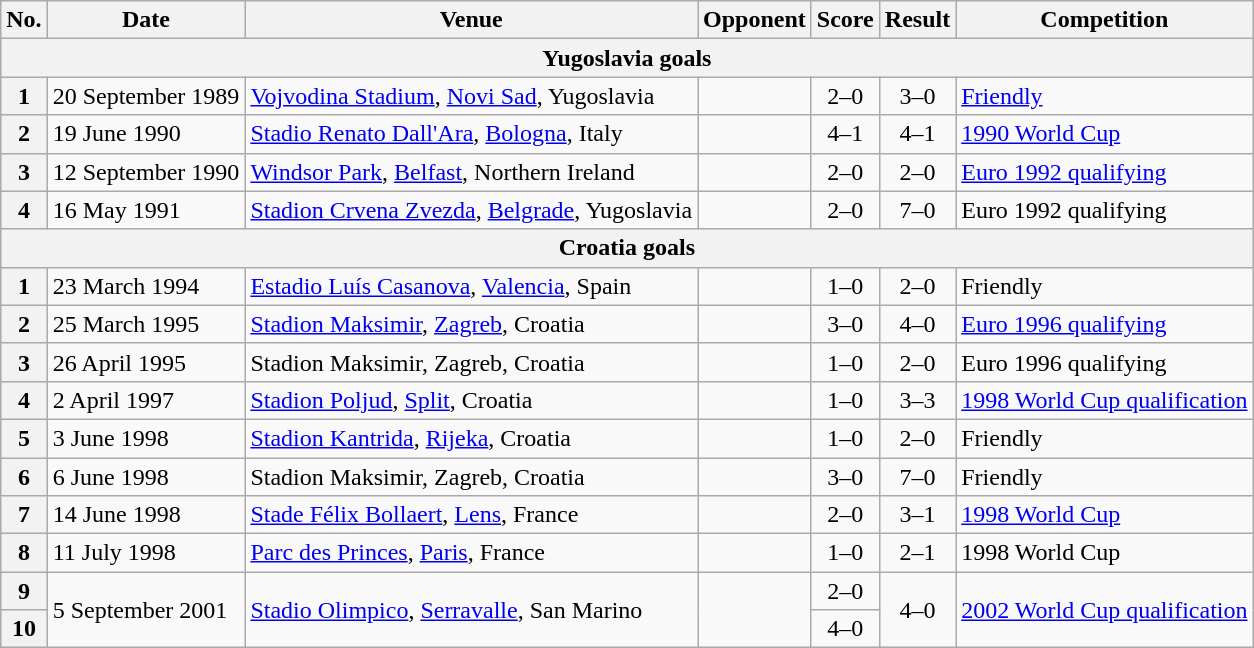<table class="wikitable sortable">
<tr>
<th>No.</th>
<th>Date</th>
<th>Venue</th>
<th>Opponent</th>
<th>Score</th>
<th>Result</th>
<th>Competition</th>
</tr>
<tr>
<th colspan="7">Yugoslavia goals</th>
</tr>
<tr>
<th>1</th>
<td>20 September 1989</td>
<td><a href='#'>Vojvodina Stadium</a>, <a href='#'>Novi Sad</a>, Yugoslavia</td>
<td></td>
<td align="center">2–0</td>
<td align="center">3–0</td>
<td><a href='#'>Friendly</a></td>
</tr>
<tr>
<th>2</th>
<td>19 June 1990</td>
<td><a href='#'>Stadio Renato Dall'Ara</a>, <a href='#'>Bologna</a>, Italy</td>
<td></td>
<td align="center">4–1</td>
<td align="center">4–1</td>
<td><a href='#'>1990 World Cup</a></td>
</tr>
<tr>
<th>3</th>
<td>12 September 1990</td>
<td><a href='#'>Windsor Park</a>, <a href='#'>Belfast</a>, Northern Ireland</td>
<td></td>
<td align="center">2–0</td>
<td align="center">2–0</td>
<td><a href='#'>Euro 1992 qualifying</a></td>
</tr>
<tr>
<th>4</th>
<td>16 May 1991</td>
<td><a href='#'>Stadion Crvena Zvezda</a>, <a href='#'>Belgrade</a>, Yugoslavia</td>
<td></td>
<td align="center">2–0</td>
<td align="center">7–0</td>
<td>Euro 1992 qualifying</td>
</tr>
<tr>
<th colspan="7">Croatia goals</th>
</tr>
<tr>
<th>1</th>
<td>23 March 1994</td>
<td><a href='#'>Estadio Luís Casanova</a>, <a href='#'>Valencia</a>, Spain</td>
<td></td>
<td align="center">1–0</td>
<td align="center">2–0</td>
<td>Friendly</td>
</tr>
<tr>
<th>2</th>
<td>25 March 1995</td>
<td><a href='#'>Stadion Maksimir</a>, <a href='#'>Zagreb</a>, Croatia</td>
<td></td>
<td align="center">3–0</td>
<td align="center">4–0</td>
<td><a href='#'>Euro 1996 qualifying</a></td>
</tr>
<tr>
<th>3</th>
<td>26 April 1995</td>
<td>Stadion Maksimir, Zagreb, Croatia</td>
<td></td>
<td align="center">1–0</td>
<td align="center">2–0</td>
<td>Euro 1996 qualifying</td>
</tr>
<tr>
<th>4</th>
<td>2 April 1997</td>
<td><a href='#'>Stadion Poljud</a>, <a href='#'>Split</a>, Croatia</td>
<td></td>
<td align="center">1–0</td>
<td align="center">3–3</td>
<td><a href='#'>1998 World Cup qualification</a></td>
</tr>
<tr>
<th>5</th>
<td>3 June 1998</td>
<td><a href='#'>Stadion Kantrida</a>, <a href='#'>Rijeka</a>, Croatia</td>
<td></td>
<td align="center">1–0</td>
<td align="center">2–0</td>
<td>Friendly</td>
</tr>
<tr>
<th>6</th>
<td>6 June 1998</td>
<td>Stadion Maksimir, Zagreb, Croatia</td>
<td></td>
<td align="center">3–0</td>
<td align="center">7–0</td>
<td>Friendly</td>
</tr>
<tr>
<th>7</th>
<td>14 June 1998</td>
<td><a href='#'>Stade Félix Bollaert</a>, <a href='#'>Lens</a>, France</td>
<td></td>
<td align="center">2–0</td>
<td align="center">3–1</td>
<td><a href='#'>1998 World Cup</a></td>
</tr>
<tr>
<th>8</th>
<td>11 July 1998</td>
<td><a href='#'>Parc des Princes</a>, <a href='#'>Paris</a>, France</td>
<td></td>
<td align="center">1–0</td>
<td align="center">2–1</td>
<td>1998 World Cup</td>
</tr>
<tr>
<th>9</th>
<td rowspan="2">5 September 2001</td>
<td rowspan="2"><a href='#'>Stadio Olimpico</a>, <a href='#'>Serravalle</a>, San Marino</td>
<td rowspan="2"></td>
<td align="center">2–0</td>
<td rowspan="2" align="center">4–0</td>
<td rowspan="2"><a href='#'>2002 World Cup qualification</a></td>
</tr>
<tr>
<th>10</th>
<td align="center">4–0</td>
</tr>
</table>
